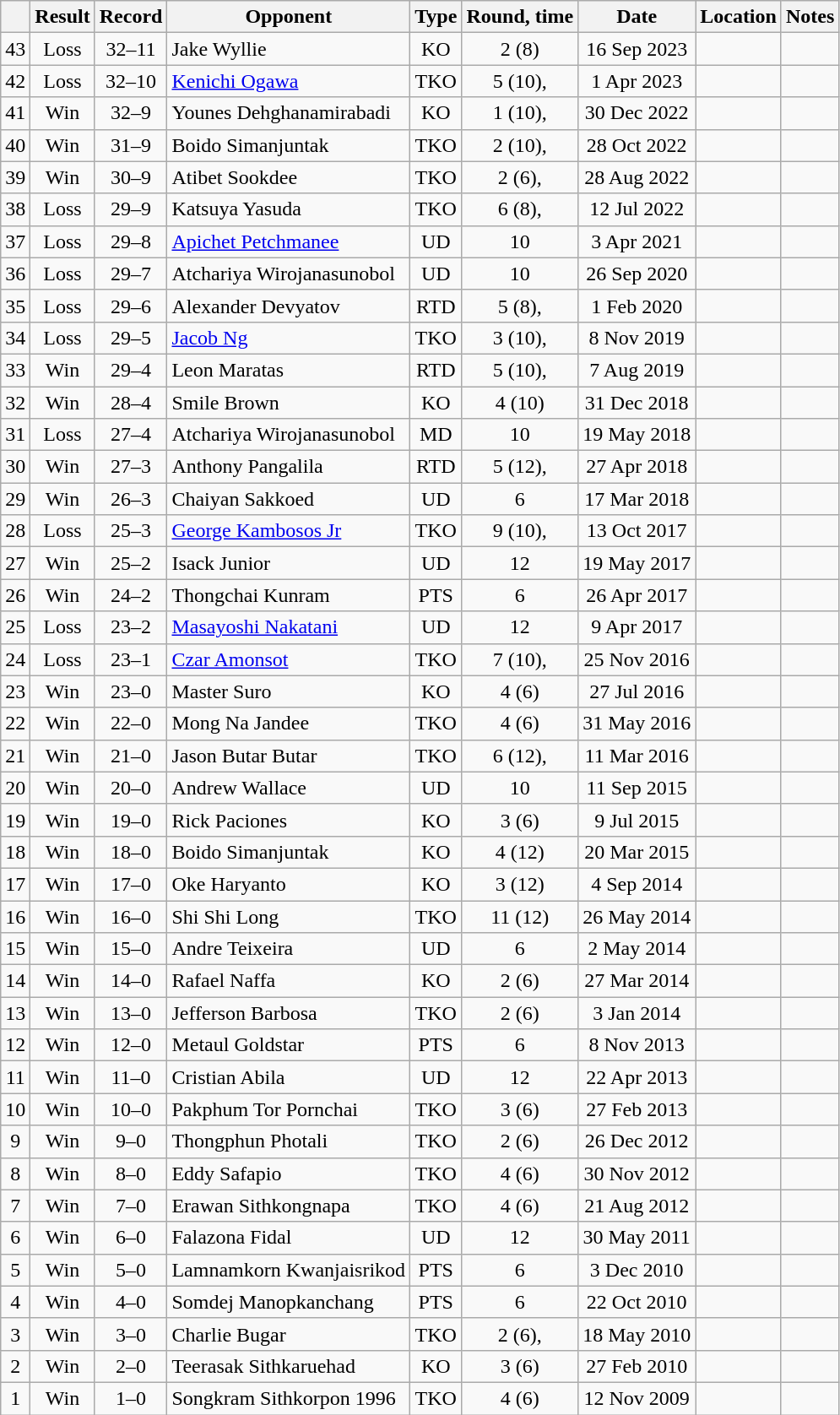<table class="wikitable" style="text-align:center">
<tr>
<th></th>
<th>Result</th>
<th>Record</th>
<th>Opponent</th>
<th>Type</th>
<th>Round, time</th>
<th>Date</th>
<th>Location</th>
<th>Notes</th>
</tr>
<tr>
<td>43</td>
<td>Loss</td>
<td>32–11</td>
<td style="text-align:left;">Jake Wyllie</td>
<td>KO</td>
<td>2 (8)</td>
<td>16 Sep 2023</td>
<td style="text-align:left;"></td>
<td></td>
</tr>
<tr>
<td>42</td>
<td>Loss</td>
<td>32–10</td>
<td style="text-align:left;"><a href='#'>Kenichi Ogawa</a></td>
<td>TKO</td>
<td>5 (10), </td>
<td>1 Apr 2023</td>
<td style="text-align:left;"></td>
<td></td>
</tr>
<tr>
<td>41</td>
<td>Win</td>
<td>32–9</td>
<td style="text-align:left;">Younes Dehghanamirabadi</td>
<td>KO</td>
<td>1 (10), </td>
<td>30 Dec 2022</td>
<td style="text-align:left;"></td>
<td style="text-align:left;"></td>
</tr>
<tr>
<td>40</td>
<td>Win</td>
<td>31–9</td>
<td style="text-align:left;">Boido Simanjuntak</td>
<td>TKO</td>
<td>2 (10), </td>
<td>28 Oct 2022</td>
<td style="text-align:left;"></td>
<td style="text-align:left;"></td>
</tr>
<tr>
<td>39</td>
<td>Win</td>
<td>30–9</td>
<td style="text-align:left;">Atibet Sookdee</td>
<td>TKO</td>
<td>2 (6), </td>
<td>28 Aug 2022</td>
<td style="text-align:left;"></td>
<td style="text-align:left;"></td>
</tr>
<tr>
<td>38</td>
<td>Loss</td>
<td>29–9</td>
<td style="text-align:left;">Katsuya Yasuda</td>
<td>TKO</td>
<td>6 (8), </td>
<td>12 Jul 2022</td>
<td style="text-align:left;"></td>
<td style="text-align:left;"></td>
</tr>
<tr>
<td>37</td>
<td>Loss</td>
<td>29–8</td>
<td style="text-align:left;"><a href='#'>Apichet Petchmanee</a></td>
<td>UD</td>
<td>10</td>
<td>3 Apr 2021</td>
<td style="text-align:left;"></td>
<td style="text-align:left;"></td>
</tr>
<tr>
<td>36</td>
<td>Loss</td>
<td>29–7</td>
<td style="text-align:left;">Atchariya Wirojanasunobol</td>
<td>UD</td>
<td>10</td>
<td>26 Sep 2020</td>
<td style="text-align:left;"></td>
<td style="text-align:left;"></td>
</tr>
<tr>
<td>35</td>
<td>Loss</td>
<td>29–6</td>
<td style="text-align:left;">Alexander Devyatov</td>
<td>RTD</td>
<td>5 (8), </td>
<td>1 Feb 2020</td>
<td style="text-align:left;"></td>
<td style="text-align:left;"></td>
</tr>
<tr>
<td>34</td>
<td>Loss</td>
<td>29–5</td>
<td style="text-align:left;"><a href='#'>Jacob Ng</a></td>
<td>TKO</td>
<td>3 (10), </td>
<td>8 Nov 2019</td>
<td style="text-align:left;"></td>
<td style="text-align:left;"></td>
</tr>
<tr>
<td>33</td>
<td>Win</td>
<td>29–4</td>
<td style="text-align:left;">Leon Maratas</td>
<td>RTD</td>
<td>5 (10), </td>
<td>7 Aug 2019</td>
<td style="text-align:left;"></td>
<td style="text-align:left;"></td>
</tr>
<tr>
<td>32</td>
<td>Win</td>
<td>28–4</td>
<td style="text-align:left;">Smile Brown</td>
<td>KO</td>
<td>4 (10) </td>
<td>31 Dec 2018</td>
<td style="text-align:left;"></td>
<td style="text-align:left;"></td>
</tr>
<tr>
<td>31</td>
<td>Loss</td>
<td>27–4</td>
<td style="text-align:left;">Atchariya Wirojanasunobol</td>
<td>MD</td>
<td>10</td>
<td>19 May 2018</td>
<td style="text-align:left;"></td>
<td style="text-align:left;"></td>
</tr>
<tr>
<td>30</td>
<td>Win</td>
<td>27–3</td>
<td style="text-align:left;">Anthony Pangalila</td>
<td>RTD</td>
<td>5 (12), </td>
<td>27 Apr 2018</td>
<td style="text-align:left;"></td>
<td style="text-align:left;"></td>
</tr>
<tr>
<td>29</td>
<td>Win</td>
<td>26–3</td>
<td style="text-align:left;">Chaiyan Sakkoed</td>
<td>UD</td>
<td>6</td>
<td>17 Mar 2018</td>
<td style="text-align:left;"></td>
<td style="text-align:left;"></td>
</tr>
<tr>
<td>28</td>
<td>Loss</td>
<td>25–3</td>
<td style="text-align:left;"><a href='#'>George Kambosos Jr</a></td>
<td>TKO</td>
<td>9 (10), </td>
<td>13 Oct 2017</td>
<td style="text-align:left;"></td>
<td style="text-align:left;"></td>
</tr>
<tr>
<td>27</td>
<td>Win</td>
<td>25–2</td>
<td style="text-align:left;">Isack Junior</td>
<td>UD</td>
<td>12</td>
<td>19 May 2017</td>
<td style="text-align:left;"></td>
<td style="text-align:left;"></td>
</tr>
<tr>
<td>26</td>
<td>Win</td>
<td>24–2</td>
<td style="text-align:left;">Thongchai Kunram</td>
<td>PTS</td>
<td>6</td>
<td>26 Apr 2017</td>
<td style="text-align:left;"></td>
<td style="text-align:left;"></td>
</tr>
<tr>
<td>25</td>
<td>Loss</td>
<td>23–2</td>
<td style="text-align:left;"><a href='#'>Masayoshi Nakatani</a></td>
<td>UD</td>
<td>12</td>
<td>9 Apr 2017</td>
<td style="text-align:left;"></td>
<td style="text-align:left;"></td>
</tr>
<tr>
<td>24</td>
<td>Loss</td>
<td>23–1</td>
<td style="text-align:left;"><a href='#'>Czar Amonsot</a></td>
<td>TKO</td>
<td>7 (10), </td>
<td>25 Nov 2016</td>
<td style="text-align:left;"></td>
<td style="text-align:left;"></td>
</tr>
<tr>
<td>23</td>
<td>Win</td>
<td>23–0</td>
<td style="text-align:left;">Master Suro</td>
<td>KO</td>
<td>4 (6)</td>
<td>27 Jul 2016</td>
<td style="text-align:left;"></td>
<td style="text-align:left;"></td>
</tr>
<tr>
<td>22</td>
<td>Win</td>
<td>22–0</td>
<td style="text-align:left;">Mong Na Jandee</td>
<td>TKO</td>
<td>4 (6)</td>
<td>31 May 2016</td>
<td style="text-align:left;"></td>
<td style="text-align:left;"></td>
</tr>
<tr>
<td>21</td>
<td>Win</td>
<td>21–0</td>
<td style="text-align:left;">Jason Butar Butar</td>
<td>TKO</td>
<td>6 (12), </td>
<td>11 Mar 2016</td>
<td style="text-align:left;"></td>
<td style="text-align:left;"></td>
</tr>
<tr>
<td>20</td>
<td>Win</td>
<td>20–0</td>
<td style="text-align:left;">Andrew Wallace</td>
<td>UD</td>
<td>10</td>
<td>11 Sep 2015</td>
<td style="text-align:left;"></td>
<td style="text-align:left;"></td>
</tr>
<tr>
<td>19</td>
<td>Win</td>
<td>19–0</td>
<td style="text-align:left;">Rick Paciones</td>
<td>KO</td>
<td>3 (6)</td>
<td>9 Jul 2015</td>
<td style="text-align:left;"></td>
<td style="text-align:left;"></td>
</tr>
<tr>
<td>18</td>
<td>Win</td>
<td>18–0</td>
<td style="text-align:left;">Boido Simanjuntak</td>
<td>KO</td>
<td>4 (12)</td>
<td>20 Mar 2015</td>
<td style="text-align:left;"></td>
<td style="text-align:left;"></td>
</tr>
<tr>
<td>17</td>
<td>Win</td>
<td>17–0</td>
<td style="text-align:left;">Oke Haryanto</td>
<td>KO</td>
<td>3 (12)</td>
<td>4 Sep 2014</td>
<td style="text-align:left;"></td>
<td style="text-align:left;"></td>
</tr>
<tr>
<td>16</td>
<td>Win</td>
<td>16–0</td>
<td style="text-align:left;">Shi Shi Long</td>
<td>TKO</td>
<td>11 (12)</td>
<td>26 May 2014</td>
<td style="text-align:left;"></td>
<td style="text-align:left;"></td>
</tr>
<tr>
<td>15</td>
<td>Win</td>
<td>15–0</td>
<td style="text-align:left;">Andre Teixeira</td>
<td>UD</td>
<td>6</td>
<td>2 May 2014</td>
<td style="text-align:left;"></td>
<td style="text-align:left;"></td>
</tr>
<tr>
<td>14</td>
<td>Win</td>
<td>14–0</td>
<td style="text-align:left;">Rafael Naffa</td>
<td>KO</td>
<td>2 (6)</td>
<td>27 Mar 2014</td>
<td style="text-align:left;"></td>
<td style="text-align:left;"></td>
</tr>
<tr>
<td>13</td>
<td>Win</td>
<td>13–0</td>
<td style="text-align:left;">Jefferson Barbosa</td>
<td>TKO</td>
<td>2 (6)</td>
<td>3 Jan 2014</td>
<td style="text-align:left;"></td>
<td style="text-align:left;"></td>
</tr>
<tr>
<td>12</td>
<td>Win</td>
<td>12–0</td>
<td style="text-align:left;">Metaul Goldstar</td>
<td>PTS</td>
<td>6</td>
<td>8 Nov 2013</td>
<td style="text-align:left;"></td>
<td style="text-align:left;"></td>
</tr>
<tr>
<td>11</td>
<td>Win</td>
<td>11–0</td>
<td style="text-align:left;">Cristian Abila</td>
<td>UD</td>
<td>12</td>
<td>22 Apr 2013</td>
<td style="text-align:left;"></td>
<td style="text-align:left;"></td>
</tr>
<tr>
<td>10</td>
<td>Win</td>
<td>10–0</td>
<td style="text-align:left;">Pakphum Tor Pornchai</td>
<td>TKO</td>
<td>3 (6)</td>
<td>27 Feb 2013</td>
<td style="text-align:left;"></td>
<td style="text-align:left;"></td>
</tr>
<tr>
<td>9</td>
<td>Win</td>
<td>9–0</td>
<td style="text-align:left;">Thongphun Photali</td>
<td>TKO</td>
<td>2 (6)</td>
<td>26 Dec 2012</td>
<td style="text-align:left;"></td>
<td style="text-align:left;"></td>
</tr>
<tr>
<td>8</td>
<td>Win</td>
<td>8–0</td>
<td style="text-align:left;">Eddy Safapio</td>
<td>TKO</td>
<td>4 (6)</td>
<td>30 Nov 2012</td>
<td style="text-align:left;"></td>
<td style="text-align:left;"></td>
</tr>
<tr>
<td>7</td>
<td>Win</td>
<td>7–0</td>
<td style="text-align:left;">Erawan Sithkongnapa</td>
<td>TKO</td>
<td>4 (6)</td>
<td>21 Aug 2012</td>
<td style="text-align:left;"></td>
<td style="text-align:left;"></td>
</tr>
<tr>
<td>6</td>
<td>Win</td>
<td>6–0</td>
<td style="text-align:left;">Falazona Fidal</td>
<td>UD</td>
<td>12</td>
<td>30 May 2011</td>
<td style="text-align:left;"></td>
<td style="text-align:left;"></td>
</tr>
<tr>
<td>5</td>
<td>Win</td>
<td>5–0</td>
<td style="text-align:left;">Lamnamkorn Kwanjaisrikod</td>
<td>PTS</td>
<td>6</td>
<td>3 Dec 2010</td>
<td style="text-align:left;"></td>
<td style="text-align:left;"></td>
</tr>
<tr>
<td>4</td>
<td>Win</td>
<td>4–0</td>
<td style="text-align:left;">Somdej Manopkanchang</td>
<td>PTS</td>
<td>6</td>
<td>22 Oct 2010</td>
<td style="text-align:left;"></td>
<td style="text-align:left;"></td>
</tr>
<tr>
<td>3</td>
<td>Win</td>
<td>3–0</td>
<td style="text-align:left;">Charlie Bugar</td>
<td>TKO</td>
<td>2 (6), </td>
<td>18 May 2010</td>
<td style="text-align:left;"></td>
<td style="text-align:left;"></td>
</tr>
<tr>
<td>2</td>
<td>Win</td>
<td>2–0</td>
<td style="text-align:left;">Teerasak Sithkaruehad</td>
<td>KO</td>
<td>3 (6)</td>
<td>27 Feb 2010</td>
<td style="text-align:left;"></td>
<td style="text-align:left;"></td>
</tr>
<tr>
<td>1</td>
<td>Win</td>
<td>1–0</td>
<td style="text-align:left;">Songkram Sithkorpon 1996</td>
<td>TKO</td>
<td>4 (6)</td>
<td>12 Nov 2009</td>
<td style="text-align:left;"></td>
<td style="text-align:left;"></td>
</tr>
</table>
